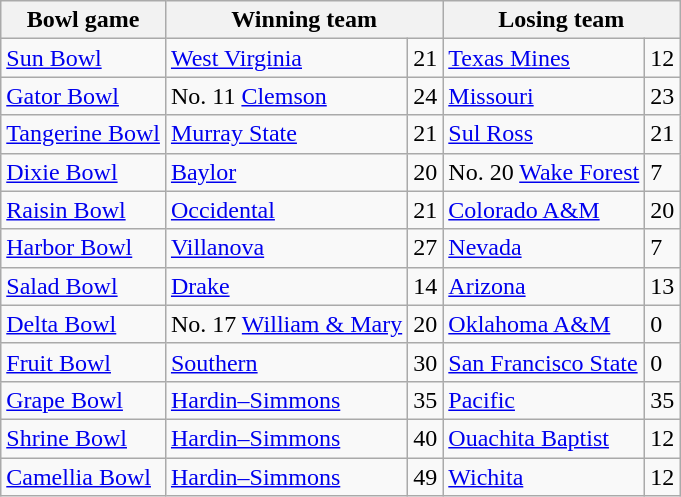<table class="wikitable">
<tr>
<th>Bowl game</th>
<th colspan="2">Winning team</th>
<th colspan="2">Losing team</th>
</tr>
<tr>
<td><a href='#'>Sun Bowl</a></td>
<td><a href='#'>West Virginia</a></td>
<td>21</td>
<td><a href='#'>Texas Mines</a></td>
<td>12</td>
</tr>
<tr>
<td><a href='#'>Gator Bowl</a></td>
<td>No. 11 <a href='#'>Clemson</a></td>
<td>24</td>
<td><a href='#'>Missouri</a></td>
<td>23</td>
</tr>
<tr>
<td><a href='#'>Tangerine Bowl</a></td>
<td><a href='#'>Murray State</a></td>
<td>21</td>
<td><a href='#'>Sul Ross</a></td>
<td>21</td>
</tr>
<tr>
<td><a href='#'>Dixie Bowl</a></td>
<td><a href='#'>Baylor</a></td>
<td>20</td>
<td>No. 20 <a href='#'>Wake Forest</a></td>
<td>7</td>
</tr>
<tr>
<td><a href='#'>Raisin Bowl</a></td>
<td><a href='#'>Occidental</a></td>
<td>21</td>
<td><a href='#'>Colorado A&M</a></td>
<td>20</td>
</tr>
<tr>
<td><a href='#'>Harbor Bowl</a></td>
<td><a href='#'>Villanova</a></td>
<td>27</td>
<td><a href='#'>Nevada</a></td>
<td>7</td>
</tr>
<tr>
<td><a href='#'>Salad Bowl</a></td>
<td><a href='#'>Drake</a></td>
<td>14</td>
<td><a href='#'>Arizona</a></td>
<td>13</td>
</tr>
<tr>
<td><a href='#'>Delta Bowl</a></td>
<td>No. 17 <a href='#'>William & Mary</a></td>
<td>20</td>
<td><a href='#'>Oklahoma A&M</a></td>
<td>0</td>
</tr>
<tr>
<td><a href='#'>Fruit Bowl</a></td>
<td><a href='#'>Southern</a></td>
<td>30</td>
<td><a href='#'>San Francisco State</a></td>
<td>0</td>
</tr>
<tr>
<td><a href='#'>Grape Bowl</a></td>
<td><a href='#'>Hardin–Simmons</a></td>
<td>35</td>
<td><a href='#'>Pacific</a></td>
<td>35</td>
</tr>
<tr>
<td><a href='#'>Shrine Bowl</a></td>
<td><a href='#'>Hardin–Simmons</a></td>
<td>40</td>
<td><a href='#'>Ouachita Baptist</a></td>
<td>12</td>
</tr>
<tr>
<td><a href='#'>Camellia Bowl</a></td>
<td><a href='#'>Hardin–Simmons</a></td>
<td>49</td>
<td><a href='#'>Wichita</a></td>
<td>12</td>
</tr>
</table>
